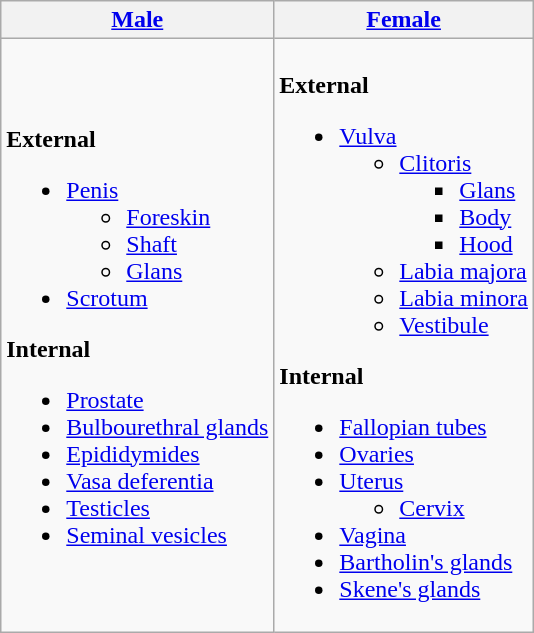<table class="wikitable">
<tr>
<th><a href='#'>Male</a></th>
<th><a href='#'>Female</a></th>
</tr>
<tr>
<td><br><strong>External</strong><ul><li><a href='#'>Penis</a><ul><li><a href='#'>Foreskin</a></li><li><a href='#'>Shaft</a></li><li><a href='#'>Glans</a></li></ul></li><li><a href='#'>Scrotum</a></li></ul><strong>Internal</strong><ul><li><a href='#'>Prostate</a></li><li><a href='#'>Bulbourethral glands</a></li><li><a href='#'>Epididymides</a></li><li><a href='#'>Vasa deferentia</a></li><li><a href='#'>Testicles</a></li><li><a href='#'>Seminal vesicles</a></li></ul></td>
<td><br><strong>External</strong><ul><li><a href='#'>Vulva</a><ul><li><a href='#'>Clitoris</a><ul><li><a href='#'>Glans</a></li><li><a href='#'>Body</a></li><li><a href='#'>Hood</a></li></ul></li><li><a href='#'>Labia majora</a></li><li><a href='#'>Labia minora</a></li><li><a href='#'>Vestibule</a></li></ul></li></ul><strong>Internal</strong><ul><li><a href='#'>Fallopian tubes</a></li><li><a href='#'>Ovaries</a></li><li><a href='#'>Uterus</a><ul><li><a href='#'>Cervix</a></li></ul></li><li><a href='#'>Vagina</a></li><li><a href='#'>Bartholin's glands</a></li><li><a href='#'>Skene's glands</a></li></ul></td>
</tr>
</table>
